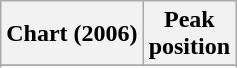<table class="wikitable plainrowheaders">
<tr>
<th>Chart (2006)</th>
<th>Peak<br>position</th>
</tr>
<tr>
</tr>
<tr>
</tr>
<tr>
</tr>
<tr>
</tr>
</table>
